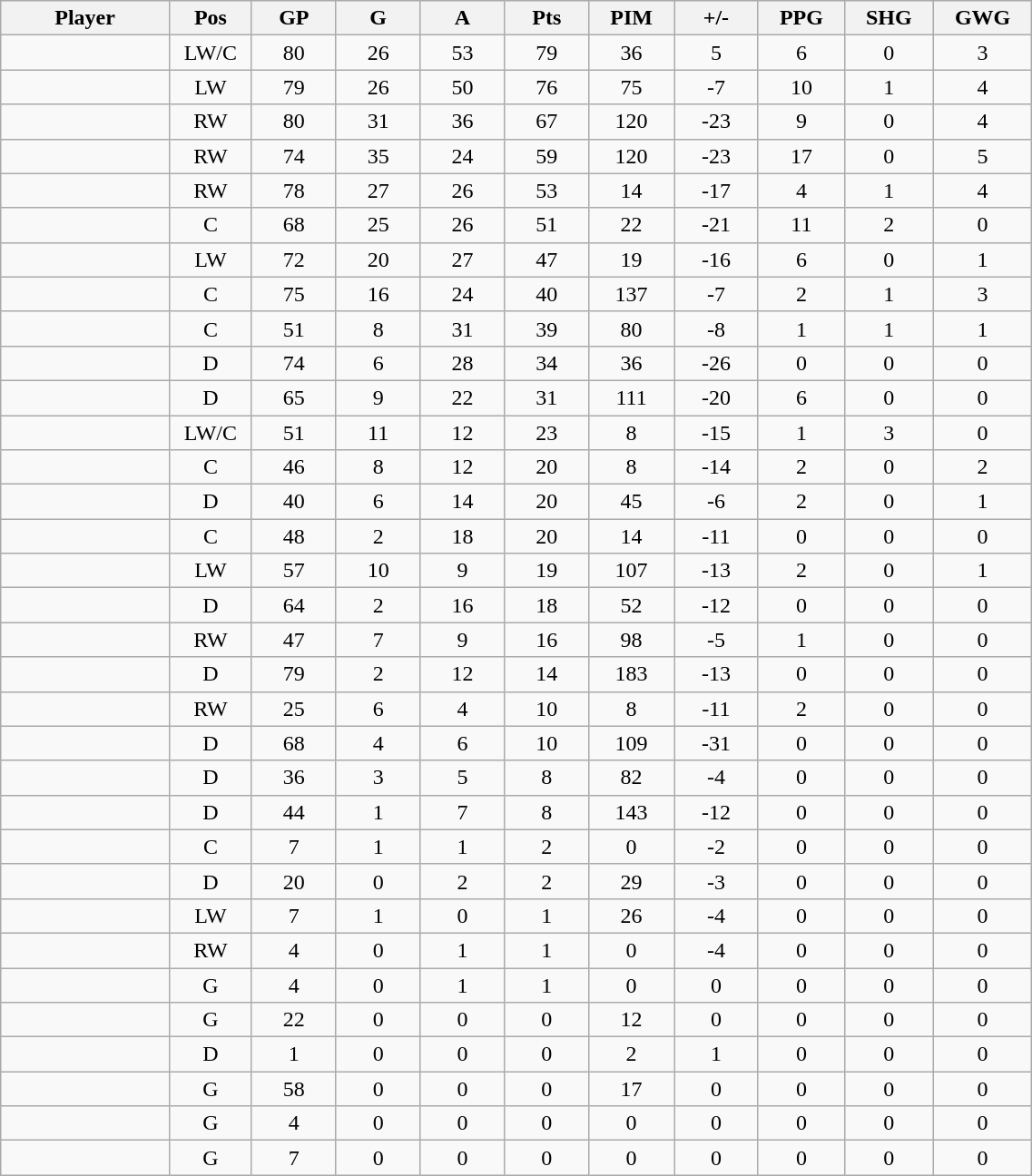<table class="wikitable sortable" width="60%">
<tr ALIGN="center">
<th bgcolor="#DDDDFF" width="10%">Player</th>
<th bgcolor="#DDDDFF" width="3%" title="Position">Pos</th>
<th bgcolor="#DDDDFF" width="5%" title="Games played">GP</th>
<th bgcolor="#DDDDFF" width="5%" title="Goals">G</th>
<th bgcolor="#DDDDFF" width="5%" title="Assists">A</th>
<th bgcolor="#DDDDFF" width="5%" title="Points">Pts</th>
<th bgcolor="#DDDDFF" width="5%" title="Penalties in Minutes">PIM</th>
<th bgcolor="#DDDDFF" width="5%" title="Plus/Minus">+/-</th>
<th bgcolor="#DDDDFF" width="5%" title="Power Play Goals">PPG</th>
<th bgcolor="#DDDDFF" width="5%" title="Short-handed Goals">SHG</th>
<th bgcolor="#DDDDFF" width="5%" title="Game-winning Goals">GWG</th>
</tr>
<tr align="center">
<td align="right"></td>
<td>LW/C</td>
<td>80</td>
<td>26</td>
<td>53</td>
<td>79</td>
<td>36</td>
<td>5</td>
<td>6</td>
<td>0</td>
<td>3</td>
</tr>
<tr align="center">
<td align="right"></td>
<td>LW</td>
<td>79</td>
<td>26</td>
<td>50</td>
<td>76</td>
<td>75</td>
<td>-7</td>
<td>10</td>
<td>1</td>
<td>4</td>
</tr>
<tr align="center">
<td align="right"></td>
<td>RW</td>
<td>80</td>
<td>31</td>
<td>36</td>
<td>67</td>
<td>120</td>
<td>-23</td>
<td>9</td>
<td>0</td>
<td>4</td>
</tr>
<tr align="center">
<td align="right"></td>
<td>RW</td>
<td>74</td>
<td>35</td>
<td>24</td>
<td>59</td>
<td>120</td>
<td>-23</td>
<td>17</td>
<td>0</td>
<td>5</td>
</tr>
<tr align="center">
<td align="right"></td>
<td>RW</td>
<td>78</td>
<td>27</td>
<td>26</td>
<td>53</td>
<td>14</td>
<td>-17</td>
<td>4</td>
<td>1</td>
<td>4</td>
</tr>
<tr align="center">
<td align="right"></td>
<td>C</td>
<td>68</td>
<td>25</td>
<td>26</td>
<td>51</td>
<td>22</td>
<td>-21</td>
<td>11</td>
<td>2</td>
<td>0</td>
</tr>
<tr align="center">
<td align="right"></td>
<td>LW</td>
<td>72</td>
<td>20</td>
<td>27</td>
<td>47</td>
<td>19</td>
<td>-16</td>
<td>6</td>
<td>0</td>
<td>1</td>
</tr>
<tr align="center">
<td align="right"></td>
<td>C</td>
<td>75</td>
<td>16</td>
<td>24</td>
<td>40</td>
<td>137</td>
<td>-7</td>
<td>2</td>
<td>1</td>
<td>3</td>
</tr>
<tr align="center">
<td align="right"></td>
<td>C</td>
<td>51</td>
<td>8</td>
<td>31</td>
<td>39</td>
<td>80</td>
<td>-8</td>
<td>1</td>
<td>1</td>
<td>1</td>
</tr>
<tr align="center">
<td align="right"></td>
<td>D</td>
<td>74</td>
<td>6</td>
<td>28</td>
<td>34</td>
<td>36</td>
<td>-26</td>
<td>0</td>
<td>0</td>
<td>0</td>
</tr>
<tr align="center">
<td align="right"></td>
<td>D</td>
<td>65</td>
<td>9</td>
<td>22</td>
<td>31</td>
<td>111</td>
<td>-20</td>
<td>6</td>
<td>0</td>
<td>0</td>
</tr>
<tr align="center">
<td align="right"></td>
<td>LW/C</td>
<td>51</td>
<td>11</td>
<td>12</td>
<td>23</td>
<td>8</td>
<td>-15</td>
<td>1</td>
<td>3</td>
<td>0</td>
</tr>
<tr align="center">
<td align="right"></td>
<td>C</td>
<td>46</td>
<td>8</td>
<td>12</td>
<td>20</td>
<td>8</td>
<td>-14</td>
<td>2</td>
<td>0</td>
<td>2</td>
</tr>
<tr align="center">
<td align="right"></td>
<td>D</td>
<td>40</td>
<td>6</td>
<td>14</td>
<td>20</td>
<td>45</td>
<td>-6</td>
<td>2</td>
<td>0</td>
<td>1</td>
</tr>
<tr align="center">
<td align="right"></td>
<td>C</td>
<td>48</td>
<td>2</td>
<td>18</td>
<td>20</td>
<td>14</td>
<td>-11</td>
<td>0</td>
<td>0</td>
<td>0</td>
</tr>
<tr align="center">
<td align="right"></td>
<td>LW</td>
<td>57</td>
<td>10</td>
<td>9</td>
<td>19</td>
<td>107</td>
<td>-13</td>
<td>2</td>
<td>0</td>
<td>1</td>
</tr>
<tr align="center">
<td align="right"></td>
<td>D</td>
<td>64</td>
<td>2</td>
<td>16</td>
<td>18</td>
<td>52</td>
<td>-12</td>
<td>0</td>
<td>0</td>
<td>0</td>
</tr>
<tr align="center">
<td align="right"></td>
<td>RW</td>
<td>47</td>
<td>7</td>
<td>9</td>
<td>16</td>
<td>98</td>
<td>-5</td>
<td>1</td>
<td>0</td>
<td>0</td>
</tr>
<tr align="center">
<td align="right"></td>
<td>D</td>
<td>79</td>
<td>2</td>
<td>12</td>
<td>14</td>
<td>183</td>
<td>-13</td>
<td>0</td>
<td>0</td>
<td>0</td>
</tr>
<tr align="center">
<td align="right"></td>
<td>RW</td>
<td>25</td>
<td>6</td>
<td>4</td>
<td>10</td>
<td>8</td>
<td>-11</td>
<td>2</td>
<td>0</td>
<td>0</td>
</tr>
<tr align="center">
<td align="right"></td>
<td>D</td>
<td>68</td>
<td>4</td>
<td>6</td>
<td>10</td>
<td>109</td>
<td>-31</td>
<td>0</td>
<td>0</td>
<td>0</td>
</tr>
<tr align="center">
<td align="right"></td>
<td>D</td>
<td>36</td>
<td>3</td>
<td>5</td>
<td>8</td>
<td>82</td>
<td>-4</td>
<td>0</td>
<td>0</td>
<td>0</td>
</tr>
<tr align="center">
<td align="right"></td>
<td>D</td>
<td>44</td>
<td>1</td>
<td>7</td>
<td>8</td>
<td>143</td>
<td>-12</td>
<td>0</td>
<td>0</td>
<td>0</td>
</tr>
<tr align="center">
<td align="right"></td>
<td>C</td>
<td>7</td>
<td>1</td>
<td>1</td>
<td>2</td>
<td>0</td>
<td>-2</td>
<td>0</td>
<td>0</td>
<td>0</td>
</tr>
<tr align="center">
<td align="right"></td>
<td>D</td>
<td>20</td>
<td>0</td>
<td>2</td>
<td>2</td>
<td>29</td>
<td>-3</td>
<td>0</td>
<td>0</td>
<td>0</td>
</tr>
<tr align="center">
<td align="right"></td>
<td>LW</td>
<td>7</td>
<td>1</td>
<td>0</td>
<td>1</td>
<td>26</td>
<td>-4</td>
<td>0</td>
<td>0</td>
<td>0</td>
</tr>
<tr align="center">
<td align="right"></td>
<td>RW</td>
<td>4</td>
<td>0</td>
<td>1</td>
<td>1</td>
<td>0</td>
<td>-4</td>
<td>0</td>
<td>0</td>
<td>0</td>
</tr>
<tr align="center">
<td align="right"></td>
<td>G</td>
<td>4</td>
<td>0</td>
<td>1</td>
<td>1</td>
<td>0</td>
<td>0</td>
<td>0</td>
<td>0</td>
<td>0</td>
</tr>
<tr align="center">
<td align="right"></td>
<td>G</td>
<td>22</td>
<td>0</td>
<td>0</td>
<td>0</td>
<td>12</td>
<td>0</td>
<td>0</td>
<td>0</td>
<td>0</td>
</tr>
<tr align="center">
<td align="right"></td>
<td>D</td>
<td>1</td>
<td>0</td>
<td>0</td>
<td>0</td>
<td>2</td>
<td>1</td>
<td>0</td>
<td>0</td>
<td>0</td>
</tr>
<tr align="center">
<td align="right"></td>
<td>G</td>
<td>58</td>
<td>0</td>
<td>0</td>
<td>0</td>
<td>17</td>
<td>0</td>
<td>0</td>
<td>0</td>
<td>0</td>
</tr>
<tr align="center">
<td align="right"></td>
<td>G</td>
<td>4</td>
<td>0</td>
<td>0</td>
<td>0</td>
<td>0</td>
<td>0</td>
<td>0</td>
<td>0</td>
<td>0</td>
</tr>
<tr align="center">
<td align="right"></td>
<td>G</td>
<td>7</td>
<td>0</td>
<td>0</td>
<td>0</td>
<td>0</td>
<td>0</td>
<td>0</td>
<td>0</td>
<td>0</td>
</tr>
</table>
